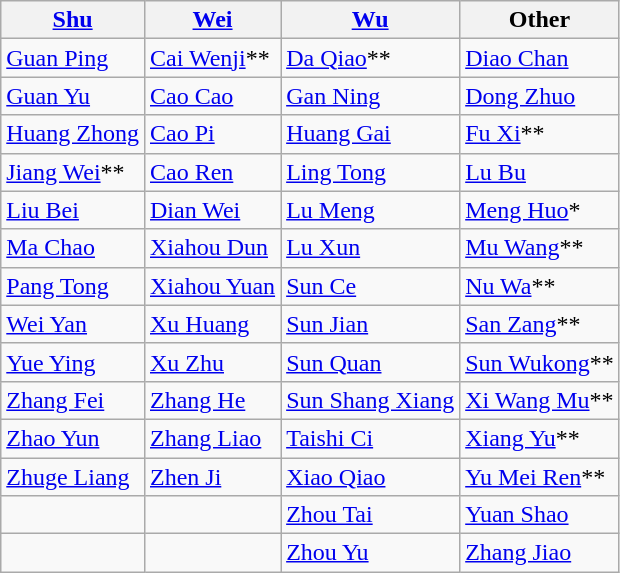<table class="wikitable sortable">
<tr>
<th><a href='#'>Shu</a></th>
<th><a href='#'>Wei</a></th>
<th><a href='#'>Wu</a></th>
<th>Other</th>
</tr>
<tr>
<td><a href='#'>Guan Ping</a></td>
<td><a href='#'>Cai Wenji</a>**</td>
<td><a href='#'>Da Qiao</a>**</td>
<td><a href='#'>Diao Chan</a></td>
</tr>
<tr>
<td><a href='#'>Guan Yu</a></td>
<td><a href='#'>Cao Cao</a></td>
<td><a href='#'>Gan Ning</a></td>
<td><a href='#'>Dong Zhuo</a></td>
</tr>
<tr>
<td><a href='#'>Huang Zhong</a></td>
<td><a href='#'>Cao Pi</a></td>
<td><a href='#'>Huang Gai</a></td>
<td><a href='#'>Fu Xi</a>**</td>
</tr>
<tr>
<td><a href='#'>Jiang Wei</a>**</td>
<td><a href='#'>Cao Ren</a></td>
<td><a href='#'>Ling Tong</a></td>
<td><a href='#'>Lu Bu</a></td>
</tr>
<tr>
<td><a href='#'>Liu Bei</a></td>
<td><a href='#'>Dian Wei</a></td>
<td><a href='#'>Lu Meng</a></td>
<td><a href='#'>Meng Huo</a>*</td>
</tr>
<tr>
<td><a href='#'>Ma Chao</a></td>
<td><a href='#'>Xiahou Dun</a></td>
<td><a href='#'>Lu Xun</a></td>
<td><a href='#'>Mu Wang</a>**</td>
</tr>
<tr>
<td><a href='#'>Pang Tong</a></td>
<td><a href='#'>Xiahou Yuan</a></td>
<td><a href='#'>Sun Ce</a></td>
<td><a href='#'>Nu Wa</a>**</td>
</tr>
<tr>
<td><a href='#'>Wei Yan</a></td>
<td><a href='#'>Xu Huang</a></td>
<td><a href='#'>Sun Jian</a></td>
<td><a href='#'>San Zang</a>**</td>
</tr>
<tr>
<td><a href='#'>Yue Ying</a></td>
<td><a href='#'>Xu Zhu</a></td>
<td><a href='#'>Sun Quan</a></td>
<td><a href='#'>Sun Wukong</a>**</td>
</tr>
<tr>
<td><a href='#'>Zhang Fei</a></td>
<td><a href='#'>Zhang He</a></td>
<td><a href='#'>Sun Shang Xiang</a></td>
<td><a href='#'>Xi Wang Mu</a>**</td>
</tr>
<tr>
<td><a href='#'>Zhao Yun</a></td>
<td><a href='#'>Zhang Liao</a></td>
<td><a href='#'>Taishi Ci</a></td>
<td><a href='#'>Xiang Yu</a>**</td>
</tr>
<tr>
<td><a href='#'>Zhuge Liang</a></td>
<td><a href='#'>Zhen Ji</a></td>
<td><a href='#'>Xiao Qiao</a></td>
<td><a href='#'>Yu Mei Ren</a>**</td>
</tr>
<tr>
<td></td>
<td></td>
<td><a href='#'>Zhou Tai</a></td>
<td><a href='#'>Yuan Shao</a></td>
</tr>
<tr>
<td></td>
<td></td>
<td><a href='#'>Zhou Yu</a></td>
<td><a href='#'>Zhang Jiao</a></td>
</tr>
</table>
